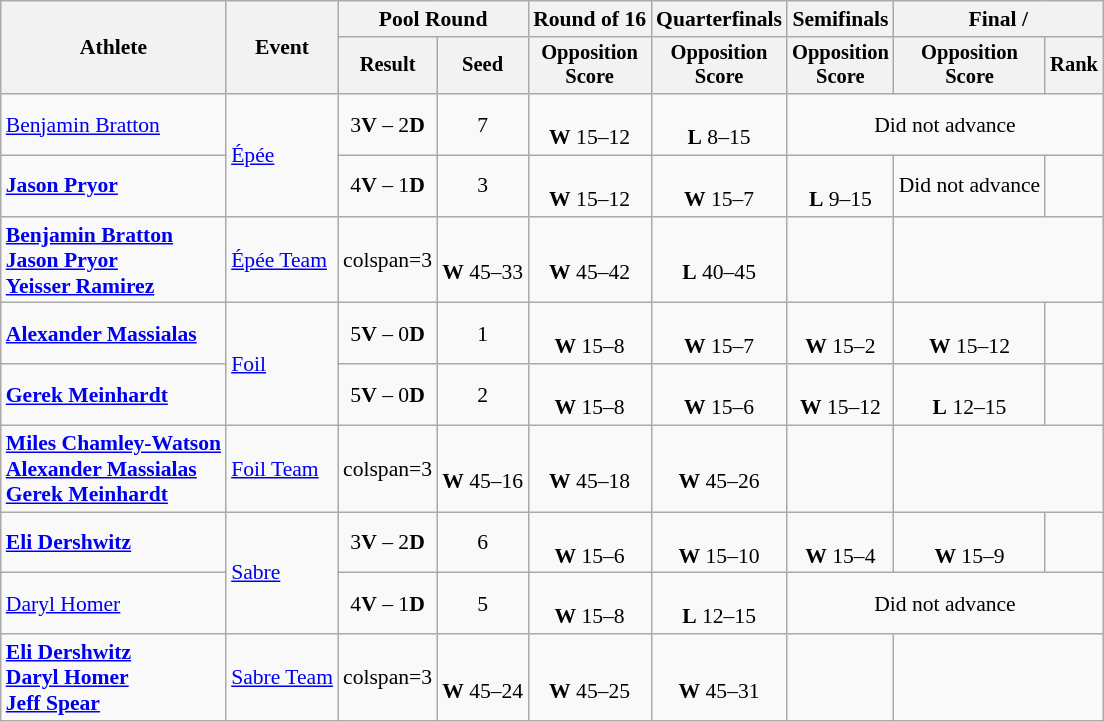<table class=wikitable style="font-size:90%">
<tr>
<th rowspan="2">Athlete</th>
<th rowspan="2">Event</th>
<th colspan=2>Pool Round</th>
<th>Round of 16</th>
<th>Quarterfinals</th>
<th>Semifinals</th>
<th colspan=2>Final / </th>
</tr>
<tr style="font-size:95%">
<th>Result</th>
<th>Seed</th>
<th>Opposition<br>Score</th>
<th>Opposition<br>Score</th>
<th>Opposition<br>Score</th>
<th>Opposition<br>Score</th>
<th>Rank</th>
</tr>
<tr align=center>
<td align=left><a href='#'>Benjamin Bratton</a></td>
<td align=left rowspan=2><a href='#'>Épée</a></td>
<td>3<strong>V</strong> – 2<strong>D</strong></td>
<td>7</td>
<td><br><strong>W</strong> 15–12</td>
<td><br><strong>L</strong> 8–15</td>
<td colspan=3>Did not advance</td>
</tr>
<tr align=center>
<td align=left><strong><a href='#'>Jason Pryor</a></strong></td>
<td>4<strong>V</strong> – 1<strong>D</strong></td>
<td>3</td>
<td><br><strong>W</strong> 15–12</td>
<td><br><strong>W</strong> 15–7</td>
<td><br><strong>L</strong> 9–15</td>
<td>Did not advance</td>
<td></td>
</tr>
<tr align=center>
<td align=left><strong><a href='#'>Benjamin Bratton</a><br><a href='#'>Jason Pryor</a><br><a href='#'>Yeisser Ramirez</a></strong></td>
<td align=left><a href='#'>Épée Team</a></td>
<td>colspan=3 </td>
<td><br><strong>W</strong> 45–33</td>
<td><br><strong>W</strong> 45–42</td>
<td><br><strong>L</strong> 40–45</td>
<td></td>
</tr>
<tr align=center>
<td align=left><strong><a href='#'>Alexander Massialas</a></strong></td>
<td align=left rowspan=2><a href='#'>Foil</a></td>
<td>5<strong>V</strong> – 0<strong>D</strong></td>
<td>1</td>
<td><br><strong>W</strong> 15–8</td>
<td><br><strong>W</strong> 15–7</td>
<td><br><strong>W</strong> 15–2</td>
<td><br><strong>W</strong> 15–12</td>
<td></td>
</tr>
<tr align=center>
<td align=left><strong><a href='#'>Gerek Meinhardt</a></strong></td>
<td>5<strong>V</strong> – 0<strong>D</strong></td>
<td>2</td>
<td><br><strong>W</strong> 15–8</td>
<td><br><strong>W</strong> 15–6</td>
<td><br><strong>W</strong> 15–12</td>
<td><br><strong>L</strong> 12–15</td>
<td></td>
</tr>
<tr align=center>
<td align=left><strong><a href='#'>Miles Chamley-Watson</a><br><a href='#'>Alexander Massialas</a><br><a href='#'>Gerek Meinhardt</a></strong></td>
<td align=left><a href='#'>Foil Team</a></td>
<td>colspan=3 </td>
<td><br><strong>W</strong> 45–16</td>
<td><br><strong>W</strong> 45–18</td>
<td><br><strong>W</strong> 45–26</td>
<td></td>
</tr>
<tr align=center>
<td align=left><strong><a href='#'>Eli Dershwitz</a></strong></td>
<td align=left rowspan=2><a href='#'>Sabre</a></td>
<td>3<strong>V</strong> – 2<strong>D</strong></td>
<td>6</td>
<td><br><strong>W</strong> 15–6</td>
<td><br><strong>W</strong> 15–10</td>
<td><br><strong>W</strong> 15–4</td>
<td><br><strong>W</strong> 15–9</td>
<td></td>
</tr>
<tr align=center>
<td align=left><a href='#'>Daryl Homer</a></td>
<td>4<strong>V</strong> – 1<strong>D</strong></td>
<td>5</td>
<td><br><strong>W</strong> 15–8</td>
<td><br><strong>L</strong> 12–15</td>
<td colspan=3>Did not advance</td>
</tr>
<tr align=center>
<td align=left><strong><a href='#'>Eli Dershwitz</a><br><a href='#'>Daryl Homer</a><br><a href='#'>Jeff Spear</a></strong></td>
<td align=left><a href='#'>Sabre Team</a></td>
<td>colspan=3 </td>
<td><br><strong>W</strong> 45–24</td>
<td><br><strong>W</strong> 45–25</td>
<td><br><strong>W</strong> 45–31</td>
<td></td>
</tr>
</table>
